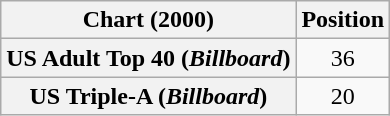<table class="wikitable plainrowheaders" style="text-align:center">
<tr>
<th>Chart (2000)</th>
<th>Position</th>
</tr>
<tr>
<th scope="row">US Adult Top 40 (<em>Billboard</em>)</th>
<td>36</td>
</tr>
<tr>
<th scope="row">US Triple-A (<em>Billboard</em>)</th>
<td>20</td>
</tr>
</table>
